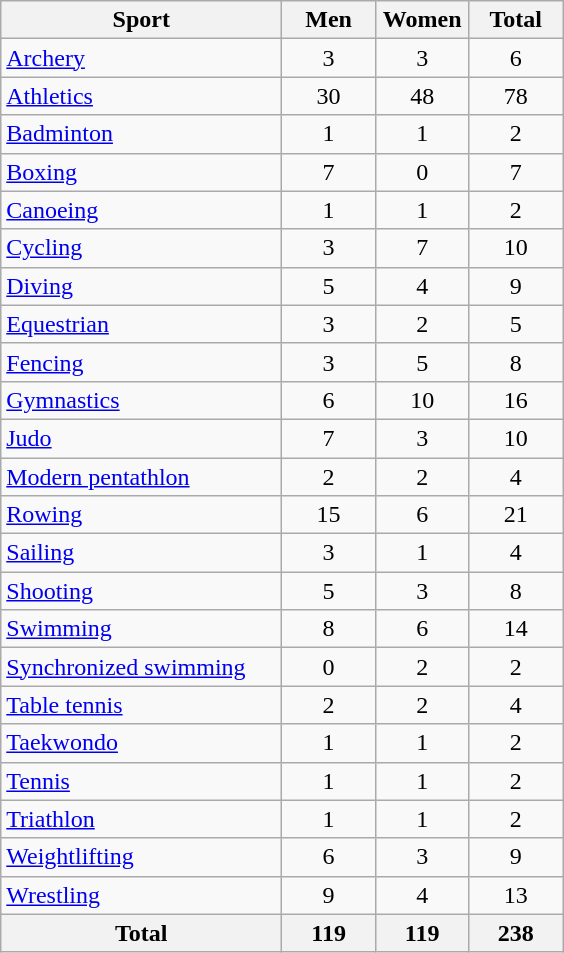<table class="wikitable sortable" style="text-align:center">
<tr>
<th width=180>Sport</th>
<th width=55>Men</th>
<th width=55>Women</th>
<th width=55>Total</th>
</tr>
<tr>
<td align=left><a href='#'>Archery</a></td>
<td>3</td>
<td>3</td>
<td>6</td>
</tr>
<tr>
<td align=left><a href='#'>Athletics</a></td>
<td>30</td>
<td>48</td>
<td>78</td>
</tr>
<tr>
<td align=left><a href='#'>Badminton</a></td>
<td>1</td>
<td>1</td>
<td>2</td>
</tr>
<tr>
<td align=left><a href='#'>Boxing</a></td>
<td>7</td>
<td>0</td>
<td>7</td>
</tr>
<tr>
<td align=left><a href='#'>Canoeing</a></td>
<td>1</td>
<td>1</td>
<td>2</td>
</tr>
<tr>
<td align=left><a href='#'>Cycling</a></td>
<td>3</td>
<td>7</td>
<td>10</td>
</tr>
<tr>
<td align=left><a href='#'>Diving</a></td>
<td>5</td>
<td>4</td>
<td>9</td>
</tr>
<tr>
<td align=left><a href='#'>Equestrian</a></td>
<td>3</td>
<td>2</td>
<td>5</td>
</tr>
<tr>
<td align=left><a href='#'>Fencing</a></td>
<td>3</td>
<td>5</td>
<td>8</td>
</tr>
<tr>
<td align=left><a href='#'>Gymnastics</a></td>
<td>6</td>
<td>10</td>
<td>16</td>
</tr>
<tr>
<td align=left><a href='#'>Judo</a></td>
<td>7</td>
<td>3</td>
<td>10</td>
</tr>
<tr>
<td align=left><a href='#'>Modern pentathlon</a></td>
<td>2</td>
<td>2</td>
<td>4</td>
</tr>
<tr>
<td align=left><a href='#'>Rowing</a></td>
<td>15</td>
<td>6</td>
<td>21</td>
</tr>
<tr>
<td align=left><a href='#'>Sailing</a></td>
<td>3</td>
<td>1</td>
<td>4</td>
</tr>
<tr>
<td align=left><a href='#'>Shooting</a></td>
<td>5</td>
<td>3</td>
<td>8</td>
</tr>
<tr>
<td align=left><a href='#'>Swimming</a></td>
<td>8</td>
<td>6</td>
<td>14</td>
</tr>
<tr>
<td align=left><a href='#'>Synchronized swimming</a></td>
<td>0</td>
<td>2</td>
<td>2</td>
</tr>
<tr>
<td align=left><a href='#'>Table tennis</a></td>
<td>2</td>
<td>2</td>
<td>4</td>
</tr>
<tr>
<td align=left><a href='#'>Taekwondo</a></td>
<td>1</td>
<td>1</td>
<td>2</td>
</tr>
<tr>
<td align=left><a href='#'>Tennis</a></td>
<td>1</td>
<td>1</td>
<td>2</td>
</tr>
<tr>
<td align=left><a href='#'>Triathlon</a></td>
<td>1</td>
<td>1</td>
<td>2</td>
</tr>
<tr>
<td align=left><a href='#'>Weightlifting</a></td>
<td>6</td>
<td>3</td>
<td>9</td>
</tr>
<tr>
<td align=left><a href='#'>Wrestling</a></td>
<td>9</td>
<td>4</td>
<td>13</td>
</tr>
<tr class="sortbottom">
<th>Total</th>
<th>119</th>
<th>119</th>
<th>238</th>
</tr>
</table>
